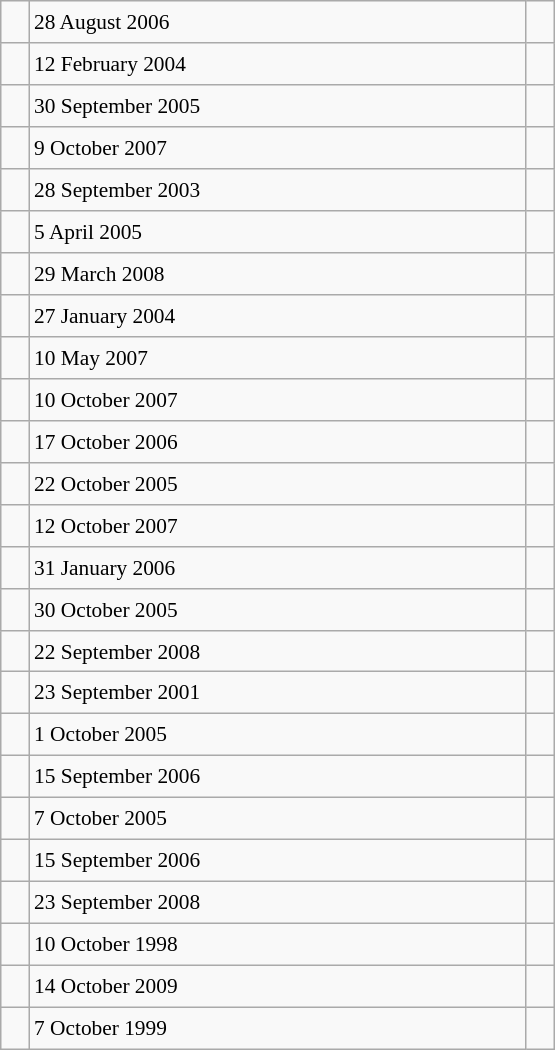<table class="wikitable" style="font-size: 89%; float: left; width: 26em; margin-right: 1em; height: 700px">
<tr>
<td></td>
<td>28 August 2006</td>
<td></td>
</tr>
<tr>
<td></td>
<td>12 February 2004</td>
<td></td>
</tr>
<tr>
<td></td>
<td>30 September 2005</td>
<td></td>
</tr>
<tr>
<td></td>
<td>9 October 2007</td>
<td></td>
</tr>
<tr>
<td></td>
<td>28 September 2003</td>
<td></td>
</tr>
<tr>
<td></td>
<td>5 April 2005</td>
<td></td>
</tr>
<tr>
<td></td>
<td>29 March 2008</td>
<td></td>
</tr>
<tr>
<td></td>
<td>27 January 2004</td>
<td></td>
</tr>
<tr>
<td></td>
<td>10 May 2007</td>
<td></td>
</tr>
<tr>
<td></td>
<td>10 October 2007</td>
<td></td>
</tr>
<tr>
<td></td>
<td>17 October 2006</td>
<td></td>
</tr>
<tr>
<td></td>
<td>22 October 2005</td>
<td></td>
</tr>
<tr>
<td></td>
<td>12 October 2007</td>
<td></td>
</tr>
<tr>
<td></td>
<td>31 January 2006</td>
<td></td>
</tr>
<tr>
<td></td>
<td>30 October 2005</td>
<td></td>
</tr>
<tr>
<td></td>
<td>22 September 2008</td>
<td></td>
</tr>
<tr>
<td></td>
<td>23 September 2001</td>
<td></td>
</tr>
<tr>
<td></td>
<td>1 October 2005</td>
<td></td>
</tr>
<tr>
<td></td>
<td>15 September 2006</td>
<td></td>
</tr>
<tr>
<td></td>
<td>7 October 2005</td>
<td></td>
</tr>
<tr>
<td></td>
<td>15 September 2006</td>
<td></td>
</tr>
<tr>
<td></td>
<td>23 September 2008</td>
<td></td>
</tr>
<tr>
<td></td>
<td>10 October 1998</td>
<td></td>
</tr>
<tr>
<td></td>
<td>14 October 2009</td>
<td></td>
</tr>
<tr>
<td></td>
<td>7 October 1999</td>
<td></td>
</tr>
</table>
